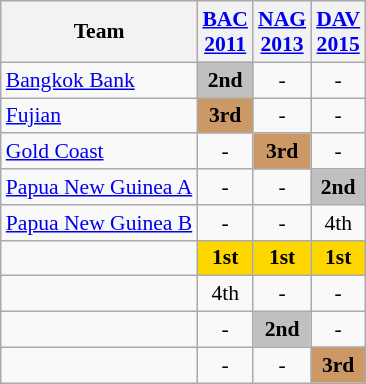<table class="wikitable" style="text-align:center; font-size:90%">
<tr bgcolor=>
<th>Team</th>
<th><a href='#'>BAC</a><br><a href='#'>2011</a></th>
<th><a href='#'>NAG</a><br><a href='#'>2013</a></th>
<th><a href='#'>DAV</a><br><a href='#'>2015</a></th>
</tr>
<tr>
<td align=left> <a href='#'>Bangkok Bank</a></td>
<td bgcolor=silver><strong>2nd</strong></td>
<td>-</td>
<td>-</td>
</tr>
<tr>
<td align=left> <a href='#'>Fujian</a></td>
<td bgcolor=cc9966><strong>3rd</strong></td>
<td>-</td>
<td>-</td>
</tr>
<tr>
<td align=left> <a href='#'>Gold Coast</a></td>
<td>-</td>
<td bgcolor=cc9966><strong>3rd</strong></td>
<td>-</td>
</tr>
<tr>
<td align=left> <a href='#'>Papua New Guinea A</a></td>
<td>-</td>
<td>-</td>
<td bgcolor=silver><strong>2nd</strong></td>
</tr>
<tr>
<td align=left> <a href='#'>Papua New Guinea B</a></td>
<td>-</td>
<td>-</td>
<td>4th</td>
</tr>
<tr>
<td align=left></td>
<td bgcolor=gold><strong>1st</strong></td>
<td bgcolor=gold><strong>1st</strong></td>
<td bgcolor=gold><strong>1st</strong></td>
</tr>
<tr>
<td align=left></td>
<td>4th</td>
<td>-</td>
<td>-</td>
</tr>
<tr>
<td align=left></td>
<td>-</td>
<td bgcolor=silver><strong>2nd</strong></td>
<td>-</td>
</tr>
<tr>
<td align=left></td>
<td>-</td>
<td>-</td>
<td bgcolor=cc9966><strong>3rd</strong></td>
</tr>
</table>
